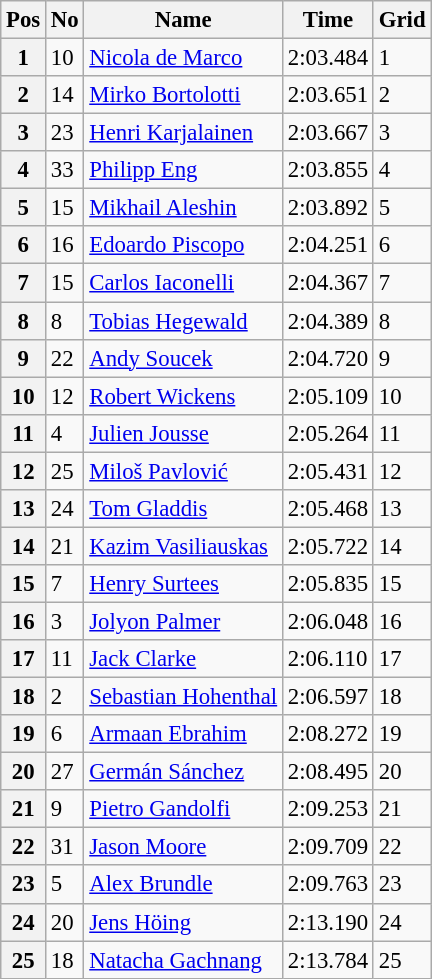<table class="wikitable" style="font-size: 95%">
<tr>
<th>Pos</th>
<th>No</th>
<th>Name</th>
<th>Time</th>
<th>Grid</th>
</tr>
<tr>
<th>1</th>
<td>10</td>
<td> <a href='#'>Nicola de Marco</a></td>
<td>2:03.484</td>
<td>1</td>
</tr>
<tr>
<th>2</th>
<td>14</td>
<td> <a href='#'>Mirko Bortolotti</a></td>
<td>2:03.651</td>
<td>2</td>
</tr>
<tr>
<th>3</th>
<td>23</td>
<td> <a href='#'>Henri Karjalainen</a></td>
<td>2:03.667</td>
<td>3</td>
</tr>
<tr>
<th>4</th>
<td>33</td>
<td> <a href='#'>Philipp Eng</a></td>
<td>2:03.855</td>
<td>4</td>
</tr>
<tr>
<th>5</th>
<td>15</td>
<td> <a href='#'>Mikhail Aleshin</a></td>
<td>2:03.892</td>
<td>5</td>
</tr>
<tr>
<th>6</th>
<td>16</td>
<td> <a href='#'>Edoardo Piscopo</a></td>
<td>2:04.251</td>
<td>6</td>
</tr>
<tr>
<th>7</th>
<td>15</td>
<td> <a href='#'>Carlos Iaconelli</a></td>
<td>2:04.367</td>
<td>7</td>
</tr>
<tr>
<th>8</th>
<td>8</td>
<td> <a href='#'>Tobias Hegewald</a></td>
<td>2:04.389</td>
<td>8</td>
</tr>
<tr>
<th>9</th>
<td>22</td>
<td> <a href='#'>Andy Soucek</a></td>
<td>2:04.720</td>
<td>9</td>
</tr>
<tr>
<th>10</th>
<td>12</td>
<td> <a href='#'>Robert Wickens</a></td>
<td>2:05.109</td>
<td>10</td>
</tr>
<tr>
<th>11</th>
<td>4</td>
<td> <a href='#'>Julien Jousse</a></td>
<td>2:05.264</td>
<td>11</td>
</tr>
<tr>
<th>12</th>
<td>25</td>
<td> <a href='#'>Miloš Pavlović</a></td>
<td>2:05.431</td>
<td>12</td>
</tr>
<tr>
<th>13</th>
<td>24</td>
<td> <a href='#'>Tom Gladdis</a></td>
<td>2:05.468</td>
<td>13</td>
</tr>
<tr>
<th>14</th>
<td>21</td>
<td> <a href='#'>Kazim Vasiliauskas</a></td>
<td>2:05.722</td>
<td>14</td>
</tr>
<tr>
<th>15</th>
<td>7</td>
<td> <a href='#'>Henry Surtees</a></td>
<td>2:05.835</td>
<td>15</td>
</tr>
<tr>
<th>16</th>
<td>3</td>
<td> <a href='#'>Jolyon Palmer</a></td>
<td>2:06.048</td>
<td>16</td>
</tr>
<tr>
<th>17</th>
<td>11</td>
<td> <a href='#'>Jack Clarke</a></td>
<td>2:06.110</td>
<td>17</td>
</tr>
<tr>
<th>18</th>
<td>2</td>
<td> <a href='#'>Sebastian Hohenthal</a></td>
<td>2:06.597</td>
<td>18</td>
</tr>
<tr>
<th>19</th>
<td>6</td>
<td> <a href='#'>Armaan Ebrahim</a></td>
<td>2:08.272</td>
<td>19</td>
</tr>
<tr>
<th>20</th>
<td>27</td>
<td> <a href='#'>Germán Sánchez</a></td>
<td>2:08.495</td>
<td>20</td>
</tr>
<tr>
<th>21</th>
<td>9</td>
<td> <a href='#'>Pietro Gandolfi</a></td>
<td>2:09.253</td>
<td>21</td>
</tr>
<tr>
<th>22</th>
<td>31</td>
<td> <a href='#'>Jason Moore</a></td>
<td>2:09.709</td>
<td>22</td>
</tr>
<tr>
<th>23</th>
<td>5</td>
<td> <a href='#'>Alex Brundle</a></td>
<td>2:09.763</td>
<td>23</td>
</tr>
<tr>
<th>24</th>
<td>20</td>
<td> <a href='#'>Jens Höing</a></td>
<td>2:13.190</td>
<td>24</td>
</tr>
<tr>
<th>25</th>
<td>18</td>
<td> <a href='#'>Natacha Gachnang</a></td>
<td>2:13.784</td>
<td>25</td>
</tr>
</table>
